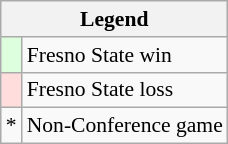<table class="wikitable" style="font-size:90%">
<tr>
<th colspan=2>Legend</th>
</tr>
<tr>
<td style="background:#ddffdd;"> </td>
<td>Fresno State win</td>
</tr>
<tr>
<td style="background:#ffdddd;"> </td>
<td>Fresno State loss</td>
</tr>
<tr>
<td>*</td>
<td>Non-Conference game</td>
</tr>
</table>
